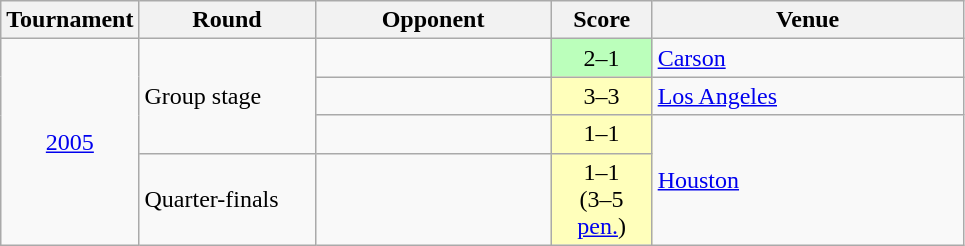<table class="wikitable" style="text-align:left;">
<tr>
<th>Tournament</th>
<th width=110>Round</th>
<th width=150>Opponent</th>
<th width=60>Score</th>
<th width=200>Venue</th>
</tr>
<tr>
<td rowspan="4" align=center> <a href='#'>2005</a></td>
<td rowspan="3">Group stage</td>
<td></td>
<td align=center bgcolor="#bbffbb">2–1</td>
<td><a href='#'>Carson</a></td>
</tr>
<tr>
<td></td>
<td align=center bgcolor="#ffffbb">3–3</td>
<td><a href='#'>Los Angeles</a></td>
</tr>
<tr>
<td></td>
<td align=center bgcolor="#ffffbb">1–1</td>
<td rowspan=2><a href='#'>Houston</a></td>
</tr>
<tr>
<td>Quarter-finals</td>
<td></td>
<td align=center bgcolor="#ffffbb">1–1<br>(3–5 <a href='#'>pen.</a>)<br></td>
</tr>
</table>
